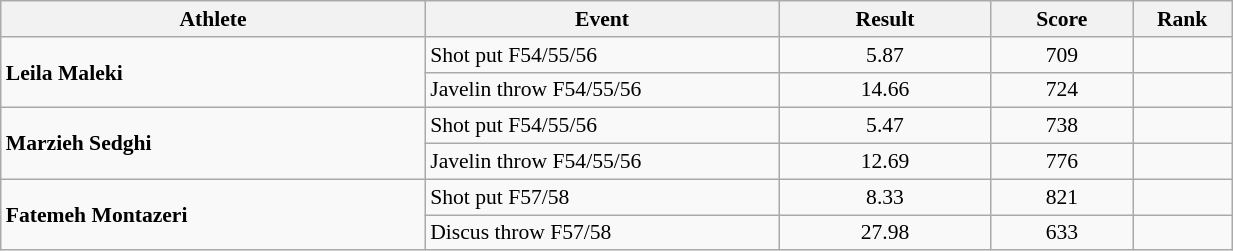<table class="wikitable" width="65%" style="text-align:center; font-size:90%">
<tr>
<th width="30%">Athlete</th>
<th width="25%">Event</th>
<th width="15%">Result</th>
<th width="10%">Score</th>
<th width="7%">Rank</th>
</tr>
<tr>
<td rowspan="2" align="left"><strong>Leila Maleki</strong></td>
<td align="left">Shot put F54/55/56</td>
<td>5.87</td>
<td>709</td>
<td></td>
</tr>
<tr>
<td align="left">Javelin throw F54/55/56</td>
<td>14.66</td>
<td>724</td>
<td></td>
</tr>
<tr>
<td rowspan="2" align="left"><strong>Marzieh Sedghi</strong></td>
<td align="left">Shot put F54/55/56</td>
<td>5.47</td>
<td>738</td>
<td></td>
</tr>
<tr>
<td align="left">Javelin throw F54/55/56</td>
<td>12.69</td>
<td>776</td>
<td></td>
</tr>
<tr>
<td rowspan="2" align="left"><strong>Fatemeh Montazeri</strong></td>
<td align="left">Shot put F57/58</td>
<td>8.33</td>
<td>821</td>
<td></td>
</tr>
<tr>
<td align="left">Discus throw F57/58</td>
<td>27.98</td>
<td>633</td>
<td></td>
</tr>
</table>
